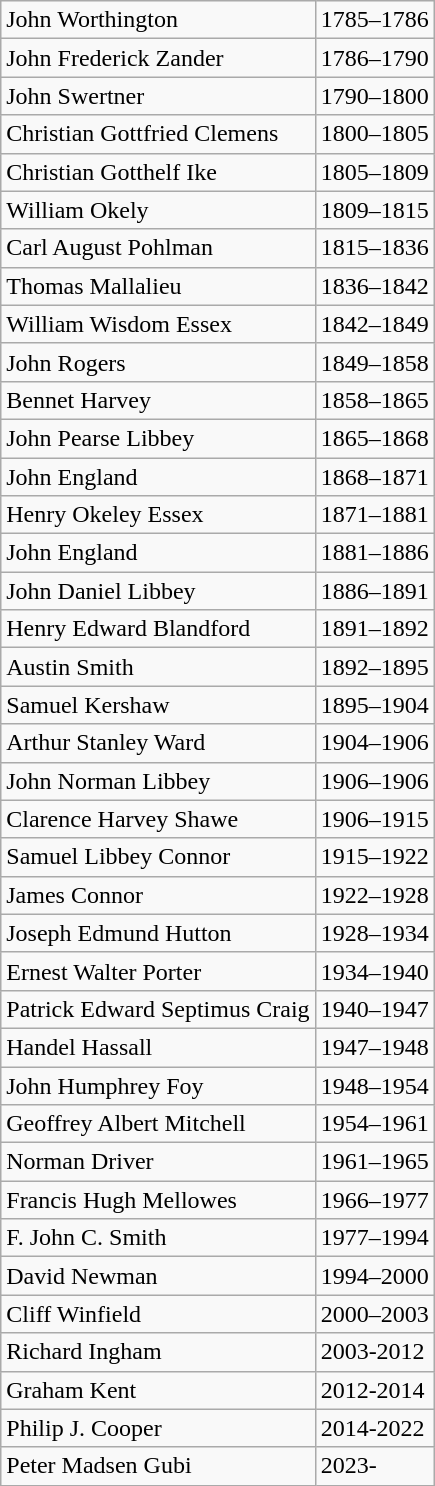<table class="wikitable">
<tr>
<td>John Worthington</td>
<td>1785–1786</td>
</tr>
<tr>
<td>John Frederick Zander</td>
<td>1786–1790</td>
</tr>
<tr>
<td>John Swertner</td>
<td>1790–1800</td>
</tr>
<tr>
<td>Christian Gottfried Clemens</td>
<td>1800–1805</td>
</tr>
<tr>
<td>Christian Gotthelf Ike</td>
<td>1805–1809</td>
</tr>
<tr>
<td>William Okely</td>
<td>1809–1815</td>
</tr>
<tr>
<td>Carl August Pohlman</td>
<td>1815–1836</td>
</tr>
<tr>
<td>Thomas Mallalieu</td>
<td>1836–1842</td>
</tr>
<tr>
<td>William Wisdom Essex</td>
<td>1842–1849</td>
</tr>
<tr>
<td>John Rogers</td>
<td>1849–1858</td>
</tr>
<tr>
<td>Bennet Harvey</td>
<td>1858–1865</td>
</tr>
<tr>
<td>John Pearse Libbey</td>
<td>1865–1868</td>
</tr>
<tr>
<td>John England</td>
<td>1868–1871</td>
</tr>
<tr>
<td>Henry Okeley Essex</td>
<td>1871–1881</td>
</tr>
<tr>
<td>John England</td>
<td>1881–1886</td>
</tr>
<tr>
<td>John Daniel Libbey</td>
<td>1886–1891</td>
</tr>
<tr>
<td>Henry Edward Blandford</td>
<td>1891–1892</td>
</tr>
<tr>
<td>Austin Smith</td>
<td>1892–1895</td>
</tr>
<tr>
<td>Samuel Kershaw</td>
<td>1895–1904</td>
</tr>
<tr>
<td>Arthur Stanley Ward</td>
<td>1904–1906</td>
</tr>
<tr>
<td>John Norman Libbey</td>
<td>1906–1906</td>
</tr>
<tr>
<td>Clarence Harvey Shawe</td>
<td>1906–1915</td>
</tr>
<tr>
<td>Samuel Libbey Connor</td>
<td>1915–1922</td>
</tr>
<tr>
<td>James Connor</td>
<td>1922–1928</td>
</tr>
<tr>
<td>Joseph Edmund Hutton</td>
<td>1928–1934</td>
</tr>
<tr>
<td>Ernest Walter Porter</td>
<td>1934–1940</td>
</tr>
<tr>
<td>Patrick Edward Septimus Craig</td>
<td>1940–1947</td>
</tr>
<tr>
<td>Handel Hassall</td>
<td>1947–1948</td>
</tr>
<tr>
<td>John Humphrey Foy</td>
<td>1948–1954</td>
</tr>
<tr>
<td>Geoffrey Albert Mitchell</td>
<td>1954–1961</td>
</tr>
<tr>
<td>Norman Driver</td>
<td>1961–1965</td>
</tr>
<tr>
<td>Francis Hugh Mellowes</td>
<td>1966–1977</td>
</tr>
<tr>
<td>F. John C. Smith</td>
<td>1977–1994</td>
</tr>
<tr>
<td>David Newman</td>
<td>1994–2000</td>
</tr>
<tr>
<td>Cliff Winfield</td>
<td>2000–2003</td>
</tr>
<tr>
<td>Richard Ingham</td>
<td>2003-2012</td>
</tr>
<tr>
<td>Graham Kent</td>
<td>2012-2014</td>
</tr>
<tr>
<td>Philip J. Cooper</td>
<td>2014-2022</td>
</tr>
<tr>
<td>Peter Madsen Gubi</td>
<td>2023-</td>
</tr>
</table>
